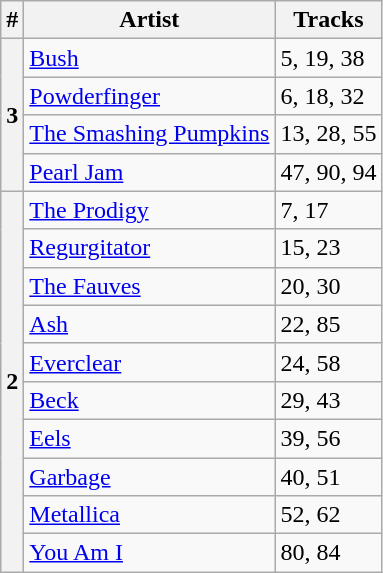<table class="wikitable sortable">
<tr>
<th>#</th>
<th>Artist</th>
<th>Tracks</th>
</tr>
<tr>
<th rowspan="4">3</th>
<td><a href='#'>Bush</a></td>
<td>5, 19, 38</td>
</tr>
<tr>
<td><a href='#'>Powderfinger</a></td>
<td>6, 18, 32</td>
</tr>
<tr>
<td><a href='#'>The Smashing Pumpkins</a></td>
<td>13, 28, 55</td>
</tr>
<tr>
<td><a href='#'>Pearl Jam</a></td>
<td>47, 90, 94</td>
</tr>
<tr>
<th rowspan="10">2</th>
<td><a href='#'>The Prodigy</a></td>
<td>7, 17</td>
</tr>
<tr>
<td><a href='#'>Regurgitator</a></td>
<td>15, 23</td>
</tr>
<tr>
<td><a href='#'>The Fauves</a></td>
<td>20, 30</td>
</tr>
<tr>
<td><a href='#'>Ash</a></td>
<td>22, 85</td>
</tr>
<tr>
<td><a href='#'>Everclear</a></td>
<td>24, 58</td>
</tr>
<tr>
<td><a href='#'>Beck</a></td>
<td>29, 43</td>
</tr>
<tr>
<td><a href='#'>Eels</a></td>
<td>39, 56</td>
</tr>
<tr>
<td><a href='#'>Garbage</a></td>
<td>40, 51</td>
</tr>
<tr>
<td><a href='#'>Metallica</a></td>
<td>52, 62</td>
</tr>
<tr>
<td><a href='#'>You Am I</a></td>
<td>80, 84</td>
</tr>
</table>
